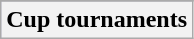<table class=wikitable>
<tr bgcolor=e5d1cb>
</tr>
<tr bgcolor=#CCCCFF>
<th>Cup tournaments</th>
</tr>
</table>
